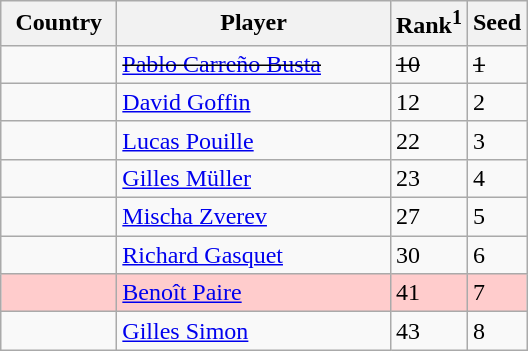<table class="sortable wikitable">
<tr>
<th width="70">Country</th>
<th width="175">Player</th>
<th>Rank<sup>1</sup></th>
<th>Seed</th>
</tr>
<tr>
<td></td>
<td><s><a href='#'>Pablo Carreño Busta</a></s></td>
<td><s>10</s></td>
<td><s>1</s></td>
</tr>
<tr>
<td></td>
<td><a href='#'>David Goffin</a></td>
<td>12</td>
<td>2</td>
</tr>
<tr>
<td></td>
<td><a href='#'>Lucas Pouille</a></td>
<td>22</td>
<td>3</td>
</tr>
<tr>
<td></td>
<td><a href='#'>Gilles Müller</a></td>
<td>23</td>
<td>4</td>
</tr>
<tr>
<td></td>
<td><a href='#'>Mischa Zverev</a></td>
<td>27</td>
<td>5</td>
</tr>
<tr>
<td></td>
<td><a href='#'>Richard Gasquet</a></td>
<td>30</td>
<td>6</td>
</tr>
<tr style="background:#fcc;">
<td></td>
<td><a href='#'>Benoît Paire</a></td>
<td>41</td>
<td>7</td>
</tr>
<tr>
<td></td>
<td><a href='#'>Gilles Simon</a></td>
<td>43</td>
<td>8</td>
</tr>
</table>
